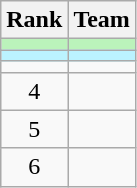<table class="wikitable">
<tr>
<th>Rank</th>
<th>Team</th>
</tr>
<tr bgcolor=bbf3bb>
<td align=center></td>
<td></td>
</tr>
<tr bgcolor=bbf3ff>
<td align=center></td>
<td></td>
</tr>
<tr>
<td align=center></td>
<td></td>
</tr>
<tr>
<td align=center>4</td>
<td></td>
</tr>
<tr>
<td align=center>5</td>
<td></td>
</tr>
<tr>
<td align=center>6</td>
<td></td>
</tr>
</table>
